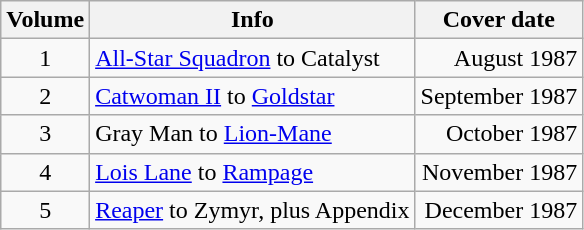<table class="wikitable">
<tr>
<th>Volume</th>
<th>Info</th>
<th>Cover date</th>
</tr>
<tr style="text-align:center;">
<td>1</td>
<td align="left"><a href='#'>All-Star Squadron</a> to Catalyst</td>
<td align="right">August 1987</td>
</tr>
<tr style="text-align:center;">
<td>2</td>
<td align="left"><a href='#'>Catwoman II</a> to <a href='#'>Goldstar</a></td>
<td align="right">September 1987</td>
</tr>
<tr style="text-align:center;">
<td>3</td>
<td align="left">Gray Man to <a href='#'>Lion-Mane</a></td>
<td align="right">October 1987</td>
</tr>
<tr style="text-align:center;">
<td>4</td>
<td align="left"><a href='#'>Lois Lane</a> to <a href='#'>Rampage</a></td>
<td align="right">November 1987</td>
</tr>
<tr style="text-align:center;">
<td>5</td>
<td align="left"><a href='#'>Reaper</a> to Zymyr, plus Appendix</td>
<td align="right">December 1987</td>
</tr>
</table>
